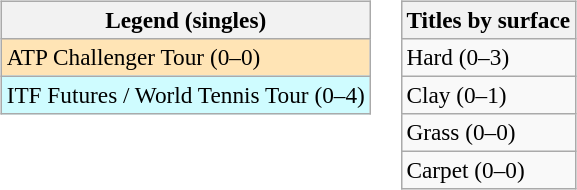<table>
<tr valign=top>
<td><br><table class=wikitable style=font-size:97%>
<tr>
<th>Legend (singles)</th>
</tr>
<tr bgcolor=moccasin>
<td>ATP Challenger Tour (0–0)</td>
</tr>
<tr bgcolor=#cffcff>
<td>ITF Futures / World Tennis Tour (0–4)</td>
</tr>
</table>
</td>
<td><br><table class=wikitable style=font-size:97%>
<tr>
<th>Titles by surface</th>
</tr>
<tr>
<td>Hard (0–3)</td>
</tr>
<tr>
<td>Clay (0–1)</td>
</tr>
<tr>
<td>Grass (0–0)</td>
</tr>
<tr>
<td>Carpet (0–0)</td>
</tr>
</table>
</td>
</tr>
</table>
